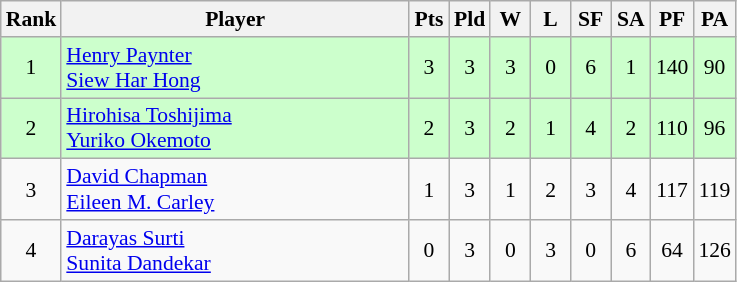<table class=wikitable style="text-align:center; font-size:90%">
<tr>
<th width="20">Rank</th>
<th width="225">Player</th>
<th width="20">Pts</th>
<th width="20">Pld</th>
<th width="20">W</th>
<th width="20">L</th>
<th width="20">SF</th>
<th width="20">SA</th>
<th width="20">PF</th>
<th width="20">PA</th>
</tr>
<tr bgcolor="#ccffcc">
<td>1</td>
<td style="text-align:left"> <a href='#'>Henry Paynter</a><br> <a href='#'>Siew Har Hong</a></td>
<td>3</td>
<td>3</td>
<td>3</td>
<td>0</td>
<td>6</td>
<td>1</td>
<td>140</td>
<td>90</td>
</tr>
<tr bgcolor="#ccffcc">
<td>2</td>
<td style="text-align:left"> <a href='#'>Hirohisa Toshijima</a><br> <a href='#'>Yuriko Okemoto</a></td>
<td>2</td>
<td>3</td>
<td>2</td>
<td>1</td>
<td>4</td>
<td>2</td>
<td>110</td>
<td>96</td>
</tr>
<tr>
<td>3</td>
<td style="text-align:left"> <a href='#'>David Chapman</a><br> <a href='#'>Eileen M. Carley</a></td>
<td>1</td>
<td>3</td>
<td>1</td>
<td>2</td>
<td>3</td>
<td>4</td>
<td>117</td>
<td>119</td>
</tr>
<tr>
<td>4</td>
<td style="text-align:left"> <a href='#'>Darayas Surti</a><br> <a href='#'>Sunita Dandekar</a></td>
<td>0</td>
<td>3</td>
<td>0</td>
<td>3</td>
<td>0</td>
<td>6</td>
<td>64</td>
<td>126</td>
</tr>
</table>
